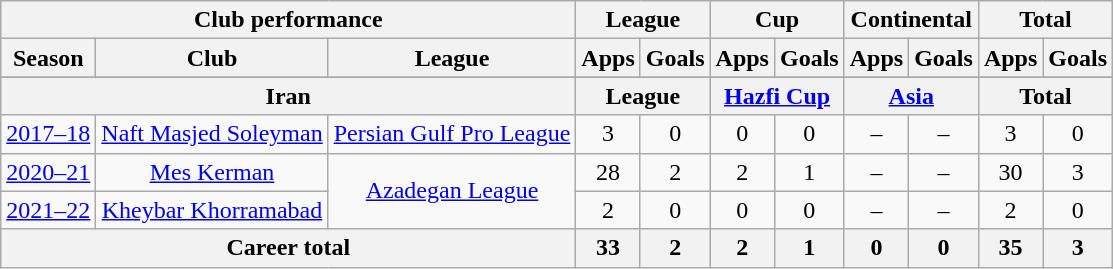<table class="wikitable" style="text-align:center">
<tr>
<th colspan=3>Club performance</th>
<th colspan=2>League</th>
<th colspan=2>Cup</th>
<th colspan=2>Continental</th>
<th colspan=2>Total</th>
</tr>
<tr>
<th>Season</th>
<th>Club</th>
<th>League</th>
<th>Apps</th>
<th>Goals</th>
<th>Apps</th>
<th>Goals</th>
<th>Apps</th>
<th>Goals</th>
<th>Apps</th>
<th>Goals</th>
</tr>
<tr>
</tr>
<tr>
<th colspan=3>Iran</th>
<th colspan=2>League</th>
<th colspan=2><a href='#'>Hazfi Cup</a></th>
<th colspan=2><a href='#'>Asia</a></th>
<th colspan=2>Total</th>
</tr>
<tr>
<td><a href='#'>2017–18</a></td>
<td rowspan="1"><a href='#'>Naft Masjed Soleyman</a></td>
<td rowspan="1"><a href='#'>Persian Gulf Pro League</a></td>
<td>3</td>
<td>0</td>
<td>0</td>
<td>0</td>
<td>–</td>
<td>–</td>
<td>3</td>
<td>0</td>
</tr>
<tr>
<td><a href='#'>2020–21</a></td>
<td rowspan="1"><a href='#'>Mes Kerman</a></td>
<td rowspan="2"><a href='#'>Azadegan League</a></td>
<td>28</td>
<td>2</td>
<td>2</td>
<td>1</td>
<td>–</td>
<td>–</td>
<td>30</td>
<td>3</td>
</tr>
<tr>
<td><a href='#'>2021–22</a></td>
<td rowspan="1"><a href='#'>Kheybar Khorramabad</a></td>
<td>2</td>
<td>0</td>
<td>0</td>
<td>0</td>
<td>–</td>
<td>–</td>
<td>2</td>
<td>0</td>
</tr>
<tr>
<th colspan=3>Career total</th>
<th>33</th>
<th>2</th>
<th>2</th>
<th>1</th>
<th>0</th>
<th>0</th>
<th>35</th>
<th>3</th>
</tr>
</table>
